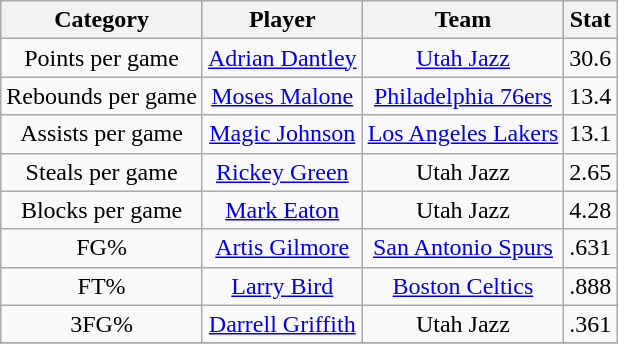<table class="wikitable" style="text-align:center">
<tr>
<th>Category</th>
<th>Player</th>
<th>Team</th>
<th>Stat</th>
</tr>
<tr>
<td>Points per game</td>
<td><a href='#'>Adrian Dantley</a></td>
<td><a href='#'>Utah Jazz</a></td>
<td>30.6</td>
</tr>
<tr>
<td>Rebounds per game</td>
<td><a href='#'>Moses Malone</a></td>
<td><a href='#'>Philadelphia 76ers</a></td>
<td>13.4</td>
</tr>
<tr>
<td>Assists per game</td>
<td><a href='#'>Magic Johnson</a></td>
<td><a href='#'>Los Angeles Lakers</a></td>
<td>13.1</td>
</tr>
<tr>
<td>Steals per game</td>
<td><a href='#'>Rickey Green</a></td>
<td>Utah Jazz</td>
<td>2.65</td>
</tr>
<tr>
<td>Blocks per game</td>
<td><a href='#'>Mark Eaton</a></td>
<td>Utah Jazz</td>
<td>4.28</td>
</tr>
<tr>
<td>FG%</td>
<td><a href='#'>Artis Gilmore</a></td>
<td><a href='#'>San Antonio Spurs</a></td>
<td>.631</td>
</tr>
<tr>
<td>FT%</td>
<td><a href='#'>Larry Bird</a></td>
<td><a href='#'>Boston Celtics</a></td>
<td>.888</td>
</tr>
<tr>
<td>3FG%</td>
<td><a href='#'>Darrell Griffith</a></td>
<td>Utah Jazz</td>
<td>.361</td>
</tr>
<tr>
</tr>
</table>
